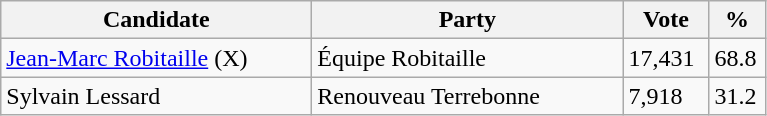<table class="wikitable">
<tr>
<th bgcolor="#DDDDFF" width="200px">Candidate</th>
<th bgcolor="#DDDDFF" width="200px">Party</th>
<th bgcolor="#DDDDFF" width="50px">Vote</th>
<th bgcolor="#DDDDFF" width="30px">%</th>
</tr>
<tr>
<td><a href='#'>Jean-Marc Robitaille</a> (X)</td>
<td>Équipe Robitaille</td>
<td>17,431</td>
<td>68.8</td>
</tr>
<tr>
<td>Sylvain Lessard</td>
<td>Renouveau Terrebonne</td>
<td>7,918</td>
<td>31.2</td>
</tr>
</table>
